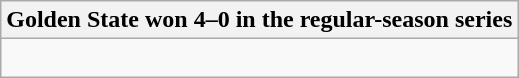<table class="wikitable collapsible collapsed">
<tr>
<th>Golden State won 4–0 in the regular-season series</th>
</tr>
<tr>
<td><br>


</td>
</tr>
</table>
